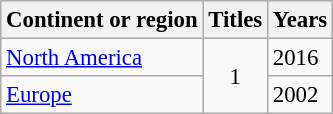<table class="wikitable" style="font-size: 95%;">
<tr>
<th>Continent or region</th>
<th>Titles</th>
<th>Years</th>
</tr>
<tr>
<td><a href='#'>North America</a></td>
<td rowspan="2" style="text-align:center;">1</td>
<td>2016</td>
</tr>
<tr>
<td><a href='#'>Europe</a></td>
<td>2002</td>
</tr>
</table>
